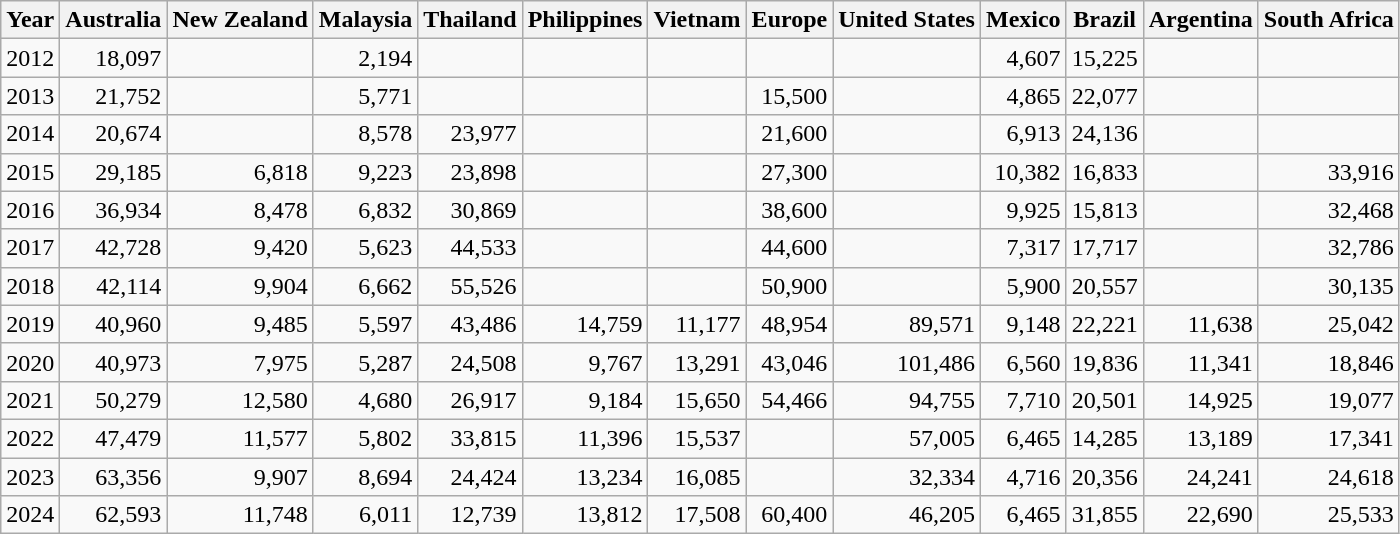<table class=wikitable style="text-align: right;">
<tr>
<th>Year</th>
<th>Australia</th>
<th>New Zealand</th>
<th>Malaysia</th>
<th>Thailand</th>
<th>Philippines</th>
<th>Vietnam</th>
<th>Europe</th>
<th>United States</th>
<th>Mexico</th>
<th>Brazil</th>
<th>Argentina</th>
<th>South Africa</th>
</tr>
<tr>
<td>2012</td>
<td>18,097</td>
<td></td>
<td>2,194</td>
<td></td>
<td></td>
<td></td>
<td></td>
<td></td>
<td>4,607</td>
<td>15,225</td>
<td></td>
<td></td>
</tr>
<tr>
<td>2013</td>
<td>21,752</td>
<td></td>
<td>5,771</td>
<td></td>
<td></td>
<td></td>
<td>15,500</td>
<td></td>
<td>4,865</td>
<td>22,077</td>
<td></td>
<td></td>
</tr>
<tr>
<td>2014</td>
<td>20,674</td>
<td></td>
<td>8,578</td>
<td>23,977</td>
<td></td>
<td></td>
<td>21,600</td>
<td></td>
<td>6,913</td>
<td>24,136</td>
<td></td>
<td></td>
</tr>
<tr>
<td>2015</td>
<td>29,185</td>
<td>6,818</td>
<td>9,223</td>
<td>23,898</td>
<td></td>
<td></td>
<td>27,300</td>
<td></td>
<td>10,382</td>
<td>16,833</td>
<td></td>
<td>33,916</td>
</tr>
<tr>
<td>2016</td>
<td>36,934</td>
<td>8,478</td>
<td>6,832</td>
<td>30,869</td>
<td></td>
<td></td>
<td>38,600</td>
<td></td>
<td>9,925</td>
<td>15,813</td>
<td></td>
<td>32,468</td>
</tr>
<tr>
<td>2017</td>
<td>42,728</td>
<td>9,420</td>
<td>5,623</td>
<td>44,533</td>
<td></td>
<td></td>
<td>44,600</td>
<td></td>
<td>7,317</td>
<td>17,717</td>
<td></td>
<td>32,786</td>
</tr>
<tr>
<td>2018</td>
<td>42,114</td>
<td>9,904</td>
<td>6,662</td>
<td>55,526</td>
<td></td>
<td></td>
<td>50,900</td>
<td></td>
<td>5,900</td>
<td>20,557</td>
<td></td>
<td>30,135</td>
</tr>
<tr>
<td>2019</td>
<td>40,960</td>
<td>9,485</td>
<td>5,597</td>
<td>43,486</td>
<td>14,759</td>
<td>11,177</td>
<td>48,954</td>
<td>89,571</td>
<td>9,148</td>
<td>22,221</td>
<td>11,638</td>
<td>25,042</td>
</tr>
<tr>
<td>2020</td>
<td>40,973</td>
<td>7,975</td>
<td>5,287</td>
<td>24,508</td>
<td>9,767</td>
<td>13,291</td>
<td>43,046</td>
<td>101,486</td>
<td>6,560</td>
<td>19,836</td>
<td>11,341</td>
<td>18,846</td>
</tr>
<tr>
<td>2021</td>
<td>50,279</td>
<td>12,580</td>
<td>4,680</td>
<td>26,917</td>
<td>9,184</td>
<td>15,650</td>
<td>54,466</td>
<td>94,755</td>
<td>7,710</td>
<td>20,501</td>
<td>14,925</td>
<td>19,077</td>
</tr>
<tr>
<td>2022</td>
<td>47,479</td>
<td>11,577</td>
<td>5,802</td>
<td>33,815</td>
<td>11,396</td>
<td>15,537</td>
<td></td>
<td>57,005</td>
<td>6,465</td>
<td>14,285</td>
<td>13,189</td>
<td>17,341</td>
</tr>
<tr>
<td>2023</td>
<td>63,356</td>
<td>9,907</td>
<td>8,694</td>
<td>24,424</td>
<td>13,234</td>
<td>16,085</td>
<td></td>
<td>32,334</td>
<td>4,716</td>
<td>20,356</td>
<td>24,241</td>
<td>24,618</td>
</tr>
<tr>
<td>2024</td>
<td>62,593</td>
<td>11,748</td>
<td>6,011</td>
<td>12,739</td>
<td>13,812</td>
<td>17,508</td>
<td>60,400</td>
<td>46,205</td>
<td>6,465</td>
<td>31,855</td>
<td>22,690</td>
<td>25,533</td>
</tr>
</table>
